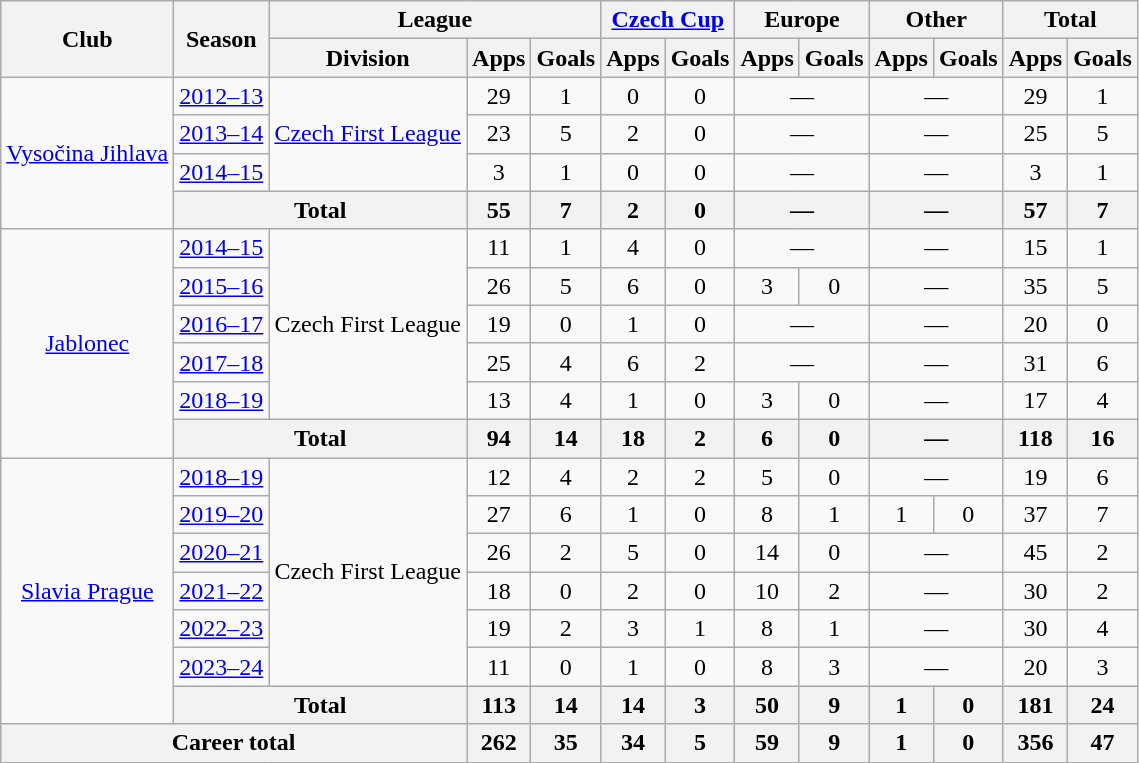<table class="wikitable" style="text-align:center">
<tr>
<th rowspan=2>Club</th>
<th rowspan=2>Season</th>
<th colspan=3>League</th>
<th colspan=2><a href='#'>Czech Cup</a></th>
<th colspan=2>Europe</th>
<th colspan=2>Other</th>
<th colspan=2>Total</th>
</tr>
<tr>
<th>Division</th>
<th>Apps</th>
<th>Goals</th>
<th>Apps</th>
<th>Goals</th>
<th>Apps</th>
<th>Goals</th>
<th>Apps</th>
<th>Goals</th>
<th>Apps</th>
<th>Goals</th>
</tr>
<tr>
<td rowspan="4"><a href='#'>Vysočina Jihlava</a></td>
<td><a href='#'>2012–13</a></td>
<td rowspan="3"><a href='#'>Czech First League</a></td>
<td>29</td>
<td>1</td>
<td>0</td>
<td>0</td>
<td colspan="2">—</td>
<td colspan="2">—</td>
<td>29</td>
<td>1</td>
</tr>
<tr>
<td><a href='#'>2013–14</a></td>
<td>23</td>
<td>5</td>
<td>2</td>
<td>0</td>
<td colspan="2">—</td>
<td colspan="2">—</td>
<td>25</td>
<td>5</td>
</tr>
<tr>
<td><a href='#'>2014–15</a></td>
<td>3</td>
<td>1</td>
<td>0</td>
<td>0</td>
<td colspan="2">—</td>
<td colspan="2">—</td>
<td>3</td>
<td>1</td>
</tr>
<tr>
<th colspan="2">Total</th>
<th>55</th>
<th>7</th>
<th>2</th>
<th>0</th>
<th colspan="2">—</th>
<th colspan="2">—</th>
<th>57</th>
<th>7</th>
</tr>
<tr>
<td rowspan="6"><a href='#'>Jablonec</a></td>
<td><a href='#'>2014–15</a></td>
<td rowspan="5">Czech First League</td>
<td>11</td>
<td>1</td>
<td>4</td>
<td>0</td>
<td colspan="2">—</td>
<td colspan="2">—</td>
<td>15</td>
<td>1</td>
</tr>
<tr>
<td><a href='#'>2015–16</a></td>
<td>26</td>
<td>5</td>
<td>6</td>
<td>0</td>
<td>3</td>
<td>0</td>
<td colspan="2">—</td>
<td>35</td>
<td>5</td>
</tr>
<tr>
<td><a href='#'>2016–17</a></td>
<td>19</td>
<td>0</td>
<td>1</td>
<td>0</td>
<td colspan="2">—</td>
<td colspan="2">—</td>
<td>20</td>
<td>0</td>
</tr>
<tr>
<td><a href='#'>2017–18</a></td>
<td>25</td>
<td>4</td>
<td>6</td>
<td>2</td>
<td colspan="2">—</td>
<td colspan="2">—</td>
<td>31</td>
<td>6</td>
</tr>
<tr>
<td><a href='#'>2018–19</a></td>
<td>13</td>
<td>4</td>
<td>1</td>
<td>0</td>
<td>3</td>
<td>0</td>
<td colspan="2">—</td>
<td>17</td>
<td>4</td>
</tr>
<tr>
<th colspan="2">Total</th>
<th>94</th>
<th>14</th>
<th>18</th>
<th>2</th>
<th>6</th>
<th>0</th>
<th colspan="2">—</th>
<th>118</th>
<th>16</th>
</tr>
<tr>
<td rowspan="7"><a href='#'>Slavia Prague</a></td>
<td><a href='#'>2018–19</a></td>
<td rowspan="6">Czech First League</td>
<td>12</td>
<td>4</td>
<td>2</td>
<td>2</td>
<td>5</td>
<td>0</td>
<td colspan="2">—</td>
<td>19</td>
<td>6</td>
</tr>
<tr>
<td><a href='#'>2019–20</a></td>
<td>27</td>
<td>6</td>
<td>1</td>
<td>0</td>
<td>8</td>
<td>1</td>
<td>1</td>
<td>0</td>
<td>37</td>
<td>7</td>
</tr>
<tr>
<td><a href='#'>2020–21</a></td>
<td>26</td>
<td>2</td>
<td>5</td>
<td>0</td>
<td>14</td>
<td>0</td>
<td colspan="2">—</td>
<td>45</td>
<td>2</td>
</tr>
<tr>
<td><a href='#'>2021–22</a></td>
<td>18</td>
<td>0</td>
<td>2</td>
<td>0</td>
<td>10</td>
<td>2</td>
<td colspan="2">—</td>
<td>30</td>
<td>2</td>
</tr>
<tr>
<td><a href='#'>2022–23</a></td>
<td>19</td>
<td>2</td>
<td>3</td>
<td>1</td>
<td>8</td>
<td>1</td>
<td colspan="2">—</td>
<td>30</td>
<td>4</td>
</tr>
<tr>
<td><a href='#'>2023–24</a></td>
<td>11</td>
<td>0</td>
<td>1</td>
<td>0</td>
<td>8</td>
<td>3</td>
<td colspan="2">—</td>
<td>20</td>
<td>3</td>
</tr>
<tr>
<th colspan="2">Total</th>
<th>113</th>
<th>14</th>
<th>14</th>
<th>3</th>
<th>50</th>
<th>9</th>
<th>1</th>
<th>0</th>
<th>181</th>
<th>24</th>
</tr>
<tr>
<th colspan="3">Career total</th>
<th>262</th>
<th>35</th>
<th>34</th>
<th>5</th>
<th>59</th>
<th>9</th>
<th>1</th>
<th>0</th>
<th>356</th>
<th>47</th>
</tr>
</table>
